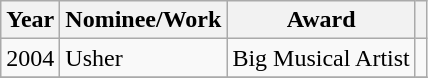<table class="wikitable">
<tr>
<th>Year</th>
<th>Nominee/Work</th>
<th>Award</th>
<th></th>
</tr>
<tr>
<td>2004</td>
<td>Usher</td>
<td>Big Musical Artist</td>
<td style="text-align:center;"></td>
</tr>
<tr>
</tr>
</table>
